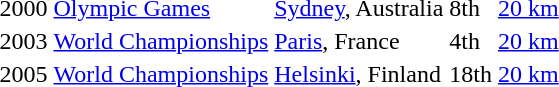<table>
<tr>
<td>2000</td>
<td><a href='#'>Olympic Games</a></td>
<td><a href='#'>Sydney</a>, Australia</td>
<td>8th</td>
<td><a href='#'>20 km</a></td>
</tr>
<tr>
<td>2003</td>
<td><a href='#'>World Championships</a></td>
<td><a href='#'>Paris</a>, France</td>
<td>4th</td>
<td><a href='#'>20 km</a></td>
</tr>
<tr>
<td>2005</td>
<td><a href='#'>World Championships</a></td>
<td><a href='#'>Helsinki</a>, Finland</td>
<td>18th</td>
<td><a href='#'>20 km</a></td>
</tr>
</table>
